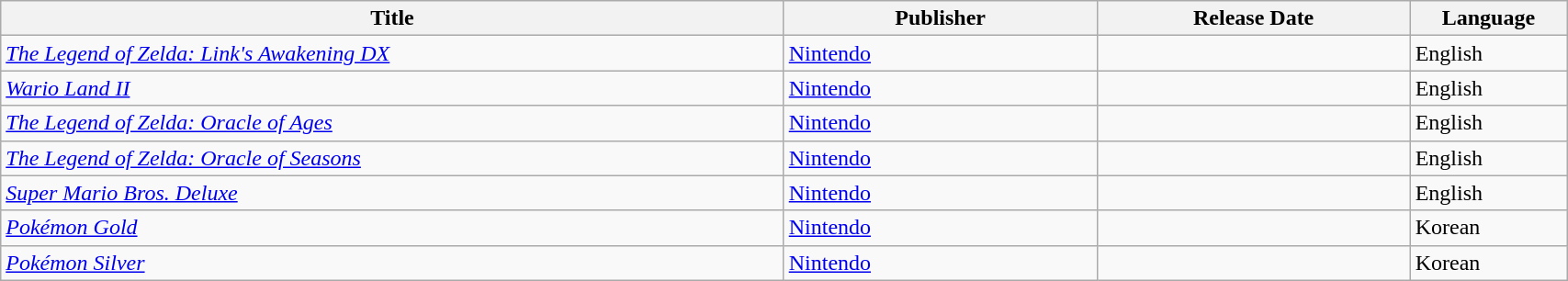<table class="wikitable sortable" style="width:90%">
<tr>
<th width="50%">Title</th>
<th width="20%">Publisher</th>
<th width="20%">Release Date</th>
<th width="10%">Language</th>
</tr>
<tr>
<td><em><a href='#'>The Legend of Zelda: Link's Awakening DX</a></em></td>
<td><a href='#'>Nintendo</a></td>
<td></td>
<td>English</td>
</tr>
<tr>
<td><em><a href='#'>Wario Land II</a></em></td>
<td><a href='#'>Nintendo</a></td>
<td></td>
<td>English</td>
</tr>
<tr>
<td><em><a href='#'>The Legend of Zelda: Oracle of Ages</a></em></td>
<td><a href='#'>Nintendo</a></td>
<td></td>
<td>English</td>
</tr>
<tr>
<td><em><a href='#'>The Legend of Zelda: Oracle of Seasons</a></em></td>
<td><a href='#'>Nintendo</a></td>
<td></td>
<td>English</td>
</tr>
<tr>
<td><em><a href='#'>Super Mario Bros. Deluxe</a></em></td>
<td><a href='#'>Nintendo</a></td>
<td></td>
<td>English</td>
</tr>
<tr>
<td><em><a href='#'>Pokémon Gold</a></em></td>
<td><a href='#'>Nintendo</a></td>
<td></td>
<td>Korean</td>
</tr>
<tr>
<td><em><a href='#'>Pokémon Silver</a></em></td>
<td><a href='#'>Nintendo</a></td>
<td></td>
<td>Korean</td>
</tr>
</table>
